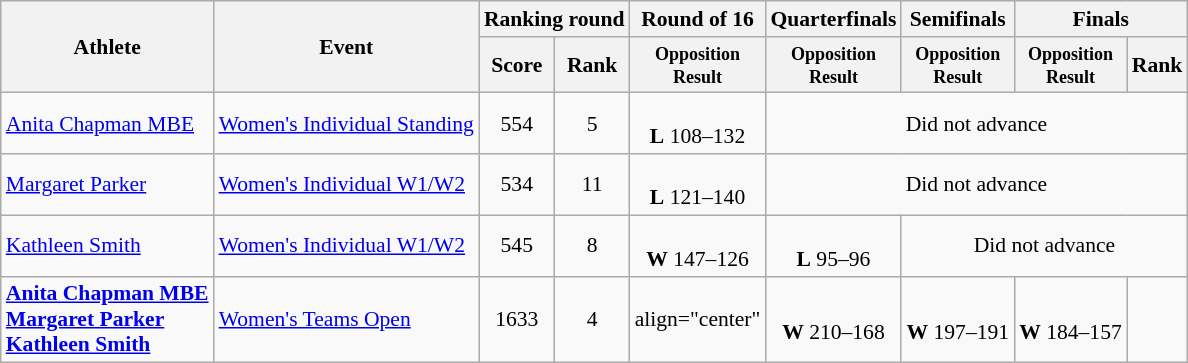<table class=wikitable style="font-size:90%">
<tr>
<th rowspan="2">Athlete</th>
<th rowspan="2">Event</th>
<th colspan="2">Ranking round</th>
<th>Round of 16</th>
<th>Quarterfinals</th>
<th>Semifinals</th>
<th colspan="2">Finals</th>
</tr>
<tr>
<th>Score</th>
<th>Rank</th>
<th style="line-height:1em"><small>Opposition<br>Result</small></th>
<th style="line-height:1em"><small>Opposition<br>Result</small></th>
<th style="line-height:1em"><small>Opposition<br>Result</small></th>
<th style="line-height:1em"><small>Opposition<br>Result</small></th>
<th>Rank</th>
</tr>
<tr>
<td><a href='#'>Anita Chapman MBE</a></td>
<td><a href='#'>Women's Individual Standing</a></td>
<td align="center">554</td>
<td align="center">5</td>
<td align="center"><br> <strong>L</strong> 108–132</td>
<td align="center" colspan="4">Did not advance</td>
</tr>
<tr>
<td><a href='#'>Margaret Parker</a></td>
<td><a href='#'>Women's Individual W1/W2</a></td>
<td align="center">534</td>
<td align="center">11</td>
<td align="center"><br> <strong>L</strong> 121–140</td>
<td align="center" colspan="4">Did not advance</td>
</tr>
<tr>
<td><a href='#'>Kathleen Smith</a></td>
<td><a href='#'>Women's Individual W1/W2</a></td>
<td align="center">545</td>
<td align="center">8</td>
<td align="center"><br> <strong>W</strong> 147–126</td>
<td align="center"><br> <strong>L</strong> 95–96</td>
<td align="center" colspan="3">Did not advance</td>
</tr>
<tr>
<td><strong><a href='#'>Anita Chapman MBE</a><br><a href='#'>Margaret Parker</a><br><a href='#'>Kathleen Smith</a></strong></td>
<td><a href='#'>Women's Teams Open</a></td>
<td align="center">1633</td>
<td align="center">4</td>
<td>align="center" </td>
<td align="center"><br> <strong>W</strong> 210–168</td>
<td align="center"><br> <strong>W</strong> 197–191</td>
<td align="center"><br> <strong>W</strong> 184–157</td>
<td align="center"></td>
</tr>
</table>
